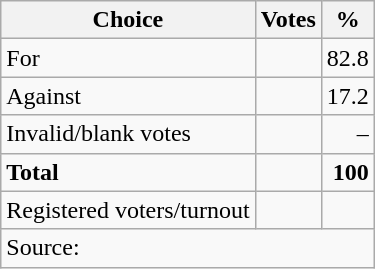<table class=wikitable style=text-align:right>
<tr>
<th>Choice</th>
<th>Votes</th>
<th>%</th>
</tr>
<tr>
<td align=left>For</td>
<td></td>
<td>82.8</td>
</tr>
<tr>
<td align=left>Against</td>
<td></td>
<td>17.2</td>
</tr>
<tr>
<td align=left>Invalid/blank votes</td>
<td></td>
<td>–</td>
</tr>
<tr>
<td align=left><strong>Total</strong></td>
<td></td>
<td><strong>100</strong></td>
</tr>
<tr>
<td align=left>Registered voters/turnout</td>
<td></td>
<td></td>
</tr>
<tr>
<td align=left colspan=3>Source: </td>
</tr>
</table>
